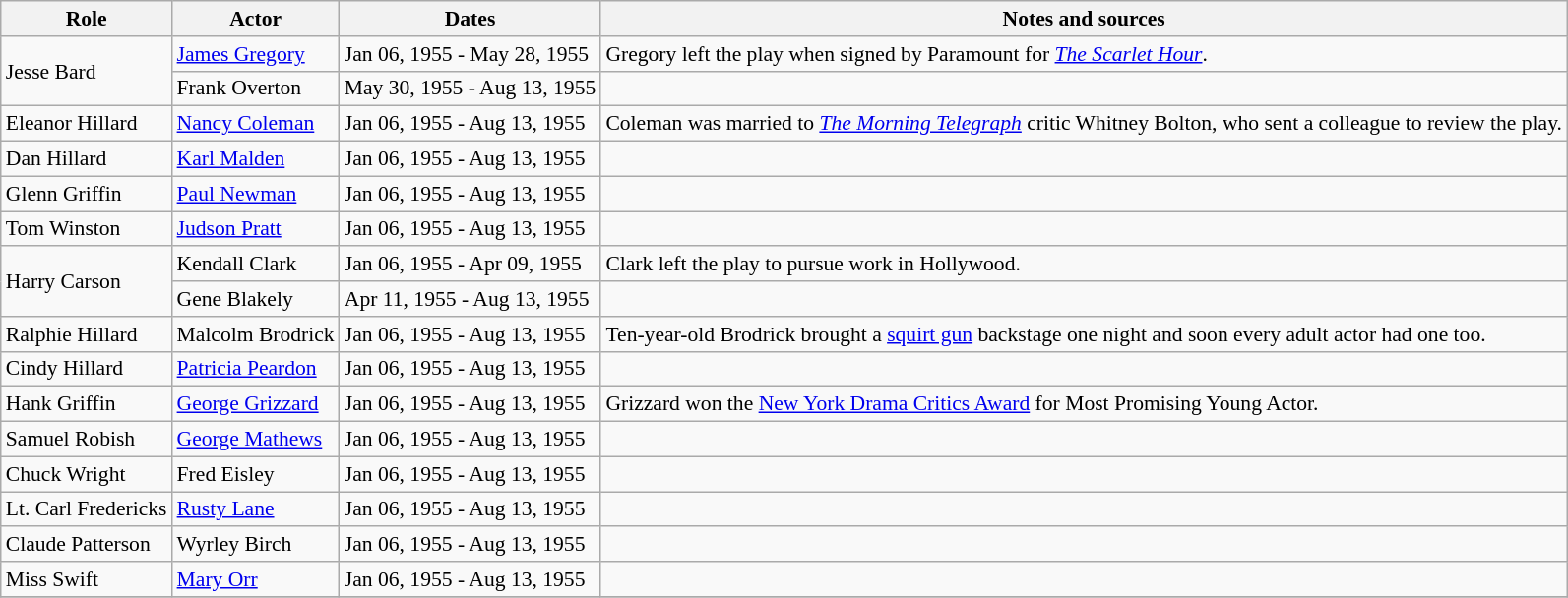<table class="wikitable sortable plainrowheaders" style="font-size: 90%">
<tr>
<th scope="col">Role</th>
<th scope="col">Actor</th>
<th scope="col">Dates</th>
<th scope="col">Notes and sources</th>
</tr>
<tr>
<td rowspan=2>Jesse Bard</td>
<td><a href='#'>James Gregory</a></td>
<td>Jan 06, 1955 -  May 28, 1955</td>
<td>Gregory left the play when signed by Paramount for <em><a href='#'>The Scarlet Hour</a></em>.</td>
</tr>
<tr>
<td>Frank Overton</td>
<td>May 30, 1955 - Aug 13, 1955</td>
<td></td>
</tr>
<tr>
<td>Eleanor Hillard</td>
<td><a href='#'>Nancy Coleman</a></td>
<td>Jan 06, 1955 - Aug 13, 1955</td>
<td>Coleman was married to <em><a href='#'>The Morning Telegraph</a></em> critic Whitney Bolton, who sent a colleague to review the play.</td>
</tr>
<tr>
<td>Dan Hillard</td>
<td><a href='#'>Karl Malden</a></td>
<td>Jan 06, 1955 - Aug 13, 1955</td>
<td></td>
</tr>
<tr>
<td>Glenn Griffin</td>
<td><a href='#'>Paul Newman</a></td>
<td>Jan 06, 1955 - Aug 13, 1955</td>
<td></td>
</tr>
<tr>
<td>Tom Winston</td>
<td><a href='#'>Judson Pratt</a></td>
<td>Jan 06, 1955 - Aug 13, 1955</td>
<td></td>
</tr>
<tr>
<td rowspan=2>Harry Carson</td>
<td>Kendall Clark</td>
<td>Jan 06, 1955 - Apr 09, 1955</td>
<td>Clark left the play to pursue work in Hollywood.</td>
</tr>
<tr>
<td>Gene Blakely</td>
<td>Apr 11, 1955 - Aug 13, 1955</td>
<td></td>
</tr>
<tr>
<td>Ralphie Hillard</td>
<td>Malcolm Brodrick</td>
<td>Jan 06, 1955 - Aug 13, 1955</td>
<td>Ten-year-old Brodrick brought a <a href='#'>squirt gun</a> backstage one night and soon every adult actor had one too.</td>
</tr>
<tr>
<td>Cindy Hillard</td>
<td><a href='#'>Patricia Peardon</a></td>
<td>Jan 06, 1955 - Aug 13, 1955</td>
<td></td>
</tr>
<tr>
<td>Hank Griffin</td>
<td><a href='#'>George Grizzard</a></td>
<td>Jan 06, 1955 - Aug 13, 1955</td>
<td>Grizzard won the <a href='#'>New York Drama Critics Award</a> for Most Promising Young Actor.</td>
</tr>
<tr>
<td>Samuel Robish</td>
<td><a href='#'>George Mathews</a></td>
<td>Jan 06, 1955 - Aug 13, 1955</td>
<td></td>
</tr>
<tr>
<td>Chuck Wright</td>
<td>Fred Eisley</td>
<td>Jan 06, 1955 - Aug 13, 1955</td>
<td></td>
</tr>
<tr>
<td>Lt. Carl Fredericks</td>
<td><a href='#'>Rusty Lane</a></td>
<td>Jan 06, 1955 - Aug 13, 1955</td>
<td></td>
</tr>
<tr>
<td>Claude Patterson</td>
<td>Wyrley Birch</td>
<td>Jan 06, 1955 - Aug 13, 1955</td>
<td></td>
</tr>
<tr>
<td>Miss Swift</td>
<td><a href='#'>Mary Orr</a></td>
<td>Jan 06, 1955 - Aug 13, 1955</td>
<td></td>
</tr>
<tr>
</tr>
</table>
